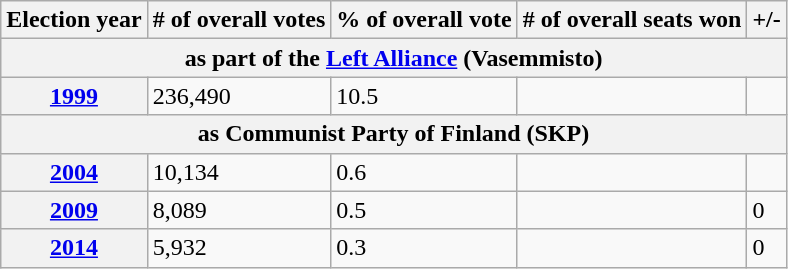<table class=wikitable>
<tr>
<th>Election year</th>
<th># of overall votes</th>
<th>% of overall vote</th>
<th># of overall seats won</th>
<th>+/-</th>
</tr>
<tr>
<th colspan=5>as part of the <a href='#'>Left Alliance</a> (Vasemmisto)</th>
</tr>
<tr>
<th><a href='#'>1999</a></th>
<td>236,490</td>
<td>10.5</td>
<td></td>
<td></td>
</tr>
<tr>
<th colspan=5>as Communist Party of Finland (SKP)</th>
</tr>
<tr>
<th><a href='#'>2004</a></th>
<td>10,134</td>
<td>0.6</td>
<td></td>
<td></td>
</tr>
<tr>
<th><a href='#'>2009</a></th>
<td>8,089</td>
<td>0.5</td>
<td></td>
<td> 0</td>
</tr>
<tr>
<th><a href='#'>2014</a></th>
<td>5,932</td>
<td>0.3</td>
<td></td>
<td> 0</td>
</tr>
</table>
